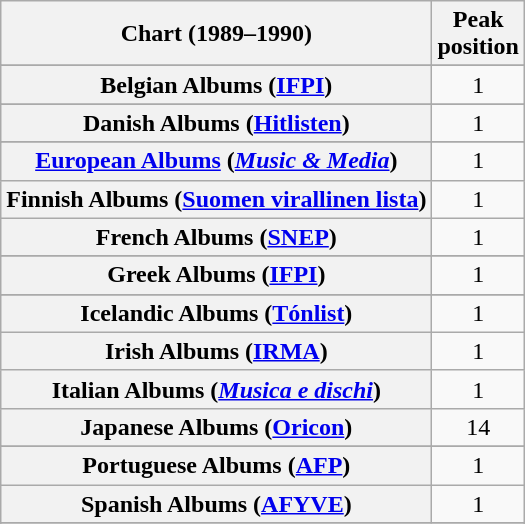<table class="wikitable sortable plainrowheaders" style="text-align:center">
<tr>
<th scope="col">Chart (1989–1990)</th>
<th scope="col">Peak<br>position</th>
</tr>
<tr>
</tr>
<tr>
</tr>
<tr>
<th scope="row">Belgian Albums (<a href='#'>IFPI</a>)</th>
<td>1</td>
</tr>
<tr>
</tr>
<tr>
<th scope="row">Danish Albums (<a href='#'>Hitlisten</a>)</th>
<td style="text-align:center;">1</td>
</tr>
<tr>
</tr>
<tr>
<th scope="row"><a href='#'>European Albums</a> (<em><a href='#'>Music & Media</a></em>)</th>
<td>1</td>
</tr>
<tr>
<th scope="row">Finnish Albums (<a href='#'>Suomen virallinen lista</a>)</th>
<td style="text-align:center;">1</td>
</tr>
<tr>
<th scope="row">French Albums (<a href='#'>SNEP</a>)</th>
<td style="text-align:center;">1</td>
</tr>
<tr>
</tr>
<tr>
<th scope="row">Greek Albums (<a href='#'>IFPI</a>)</th>
<td>1</td>
</tr>
<tr>
</tr>
<tr>
<th scope="row">Icelandic Albums (<a href='#'>Tónlist</a>)</th>
<td>1</td>
</tr>
<tr>
<th scope="row">Irish Albums (<a href='#'>IRMA</a>)</th>
<td>1</td>
</tr>
<tr>
<th scope="row">Italian Albums (<em><a href='#'>Musica e dischi</a></em>)</th>
<td>1</td>
</tr>
<tr>
<th scope="row">Japanese Albums (<a href='#'>Oricon</a>)</th>
<td align="center">14</td>
</tr>
<tr>
</tr>
<tr>
</tr>
<tr>
<th scope="row">Portuguese Albums (<a href='#'>AFP</a>)</th>
<td style="text-align:center;">1</td>
</tr>
<tr>
<th scope="row">Spanish Albums (<a href='#'>AFYVE</a>)</th>
<td style="text-align:center;">1</td>
</tr>
<tr>
</tr>
<tr>
</tr>
<tr>
</tr>
<tr>
</tr>
</table>
